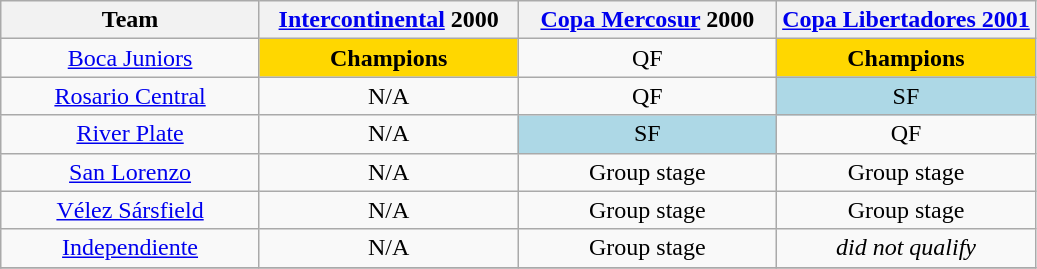<table class="wikitable">
<tr>
<th width= 25%>Team</th>
<th width= 25%><a href='#'>Intercontinental</a> 2000</th>
<th width= 25%><a href='#'>Copa Mercosur</a> 2000</th>
<th width= 25%><a href='#'>Copa Libertadores 2001</a></th>
</tr>
<tr align="center">
<td><a href='#'>Boca Juniors</a></td>
<td bgcolor = "gold"><strong>Champions</strong></td>
<td>QF</td>
<td bgcolor = "gold"><strong>Champions</strong></td>
</tr>
<tr align="center">
<td><a href='#'>Rosario Central</a></td>
<td>N/A</td>
<td>QF</td>
<td bgcolor = "lightblue">SF</td>
</tr>
<tr align="center">
<td><a href='#'>River Plate</a></td>
<td>N/A</td>
<td bgcolor = "lightblue">SF</td>
<td>QF</td>
</tr>
<tr align="center">
<td><a href='#'>San Lorenzo</a></td>
<td>N/A</td>
<td>Group stage</td>
<td>Group stage</td>
</tr>
<tr align="center">
<td><a href='#'>Vélez Sársfield</a></td>
<td>N/A</td>
<td>Group stage</td>
<td>Group stage</td>
</tr>
<tr align="center">
<td><a href='#'>Independiente</a></td>
<td>N/A</td>
<td>Group stage</td>
<td><em>did not qualify</em></td>
</tr>
<tr>
</tr>
</table>
